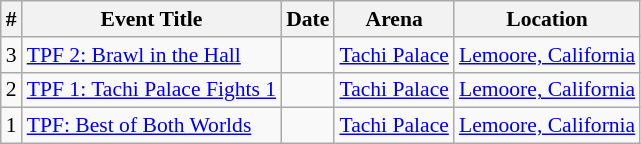<table class="sortable wikitable succession-box" style="font-size:90%;">
<tr>
<th scope="col">#</th>
<th scope="col">Event Title</th>
<th scope="col">Date</th>
<th scope="col">Arena</th>
<th scope="col">Location</th>
</tr>
<tr>
<td align=center>3</td>
<td><a href='#'>TPF 2: Brawl in the Hall</a></td>
<td></td>
<td><a href='#'>Tachi Palace</a></td>
<td><a href='#'>Lemoore, California</a></td>
</tr>
<tr>
<td align=center>2</td>
<td><a href='#'>TPF 1: Tachi Palace Fights 1</a></td>
<td></td>
<td><a href='#'>Tachi Palace</a></td>
<td><a href='#'>Lemoore, California</a></td>
</tr>
<tr>
<td align=center>1</td>
<td><a href='#'>TPF: Best of Both Worlds</a></td>
<td></td>
<td><a href='#'>Tachi Palace</a></td>
<td><a href='#'>Lemoore, California</a></td>
</tr>
</table>
